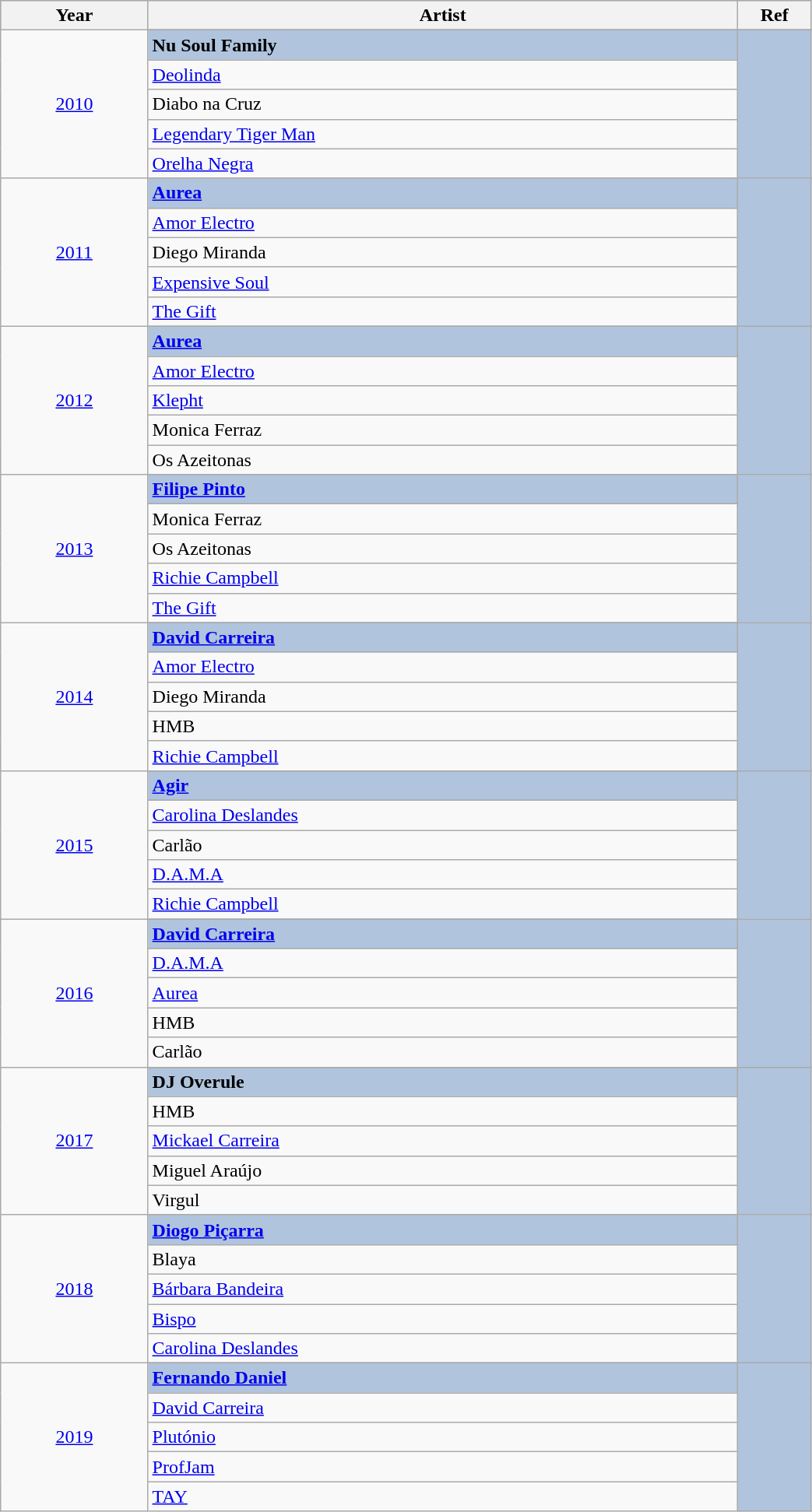<table class="wikitable" style="width:55%;">
<tr style="background:#bebebe;">
<th style="width:10%;">Year</th>
<th style="width:40%;">Artist</th>
<th style="width:5%;">Ref</th>
</tr>
<tr>
<td rowspan="6" align="center"><a href='#'>2010</a></td>
</tr>
<tr style="background:#B0C4DE">
<td><strong>Nu Soul Family</strong></td>
<td rowspan="6" align="center"></td>
</tr>
<tr>
<td><a href='#'>Deolinda</a></td>
</tr>
<tr>
<td>Diabo na Cruz</td>
</tr>
<tr>
<td><a href='#'>Legendary Tiger Man</a></td>
</tr>
<tr>
<td><a href='#'>Orelha Negra</a></td>
</tr>
<tr>
<td rowspan="6" align="center"><a href='#'>2011</a></td>
</tr>
<tr style="background:#B0C4DE">
<td><strong><a href='#'>Aurea</a></strong></td>
<td rowspan="6" align="center"></td>
</tr>
<tr>
<td><a href='#'>Amor Electro</a></td>
</tr>
<tr>
<td>Diego Miranda</td>
</tr>
<tr>
<td><a href='#'>Expensive Soul</a></td>
</tr>
<tr>
<td><a href='#'>The Gift</a></td>
</tr>
<tr>
<td rowspan="6" align="center"><a href='#'>2012</a></td>
</tr>
<tr style="background:#B0C4DE">
<td><strong><a href='#'>Aurea</a></strong></td>
<td rowspan="6" align="center"></td>
</tr>
<tr>
<td><a href='#'>Amor Electro</a></td>
</tr>
<tr>
<td><a href='#'>Klepht</a></td>
</tr>
<tr>
<td>Monica Ferraz</td>
</tr>
<tr>
<td>Os Azeitonas</td>
</tr>
<tr>
<td rowspan="6" align="center"><a href='#'>2013</a></td>
</tr>
<tr style="background:#B0C4DE">
<td><strong><a href='#'>Filipe Pinto</a></strong></td>
<td rowspan="6" align="center"></td>
</tr>
<tr>
<td>Monica Ferraz</td>
</tr>
<tr>
<td>Os Azeitonas</td>
</tr>
<tr>
<td><a href='#'>Richie Campbell</a></td>
</tr>
<tr>
<td><a href='#'>The Gift</a></td>
</tr>
<tr>
<td rowspan="6" align="center"><a href='#'>2014</a></td>
</tr>
<tr style="background:#B0C4DE">
<td><strong><a href='#'>David Carreira</a></strong></td>
<td rowspan="6" align="center"></td>
</tr>
<tr>
<td><a href='#'>Amor Electro</a></td>
</tr>
<tr>
<td>Diego Miranda</td>
</tr>
<tr>
<td>HMB</td>
</tr>
<tr>
<td><a href='#'>Richie Campbell</a></td>
</tr>
<tr>
<td rowspan="6" align="center"><a href='#'>2015</a></td>
</tr>
<tr style="background:#B0C4DE">
<td><strong><a href='#'>Agir</a></strong></td>
<td rowspan="6" align="center"></td>
</tr>
<tr>
<td><a href='#'>Carolina Deslandes</a></td>
</tr>
<tr>
<td>Carlão</td>
</tr>
<tr>
<td><a href='#'>D.A.M.A</a></td>
</tr>
<tr>
<td><a href='#'>Richie Campbell</a></td>
</tr>
<tr>
<td rowspan="6" align="center"><a href='#'>2016</a></td>
</tr>
<tr style="background:#B0C4DE">
<td><strong><a href='#'>David Carreira</a></strong></td>
<td rowspan="6" align="center"></td>
</tr>
<tr>
<td><a href='#'>D.A.M.A</a></td>
</tr>
<tr>
<td><a href='#'>Aurea</a></td>
</tr>
<tr>
<td>HMB</td>
</tr>
<tr>
<td>Carlão</td>
</tr>
<tr>
<td rowspan="6" align="center"><a href='#'>2017</a></td>
</tr>
<tr style="background:#B0C4DE">
<td><strong>DJ Overule</strong></td>
<td rowspan="6" align="center"></td>
</tr>
<tr>
<td>HMB</td>
</tr>
<tr>
<td><a href='#'>Mickael Carreira</a></td>
</tr>
<tr>
<td>Miguel Araújo</td>
</tr>
<tr>
<td>Virgul</td>
</tr>
<tr>
<td rowspan="6" align="center"><a href='#'>2018</a></td>
</tr>
<tr style="background:#B0C4DE">
<td><strong><a href='#'>Diogo Piçarra</a></strong></td>
<td rowspan="6" align="center"></td>
</tr>
<tr>
<td>Blaya</td>
</tr>
<tr>
<td><a href='#'>Bárbara Bandeira</a></td>
</tr>
<tr>
<td><a href='#'>Bispo</a></td>
</tr>
<tr>
<td><a href='#'>Carolina Deslandes</a></td>
</tr>
<tr>
<td rowspan="6" align="center"><a href='#'>2019</a></td>
</tr>
<tr style="background:#B0C4DE">
<td><strong><a href='#'>Fernando Daniel</a></strong></td>
<td rowspan="6" align="center"></td>
</tr>
<tr>
<td><a href='#'>David Carreira</a></td>
</tr>
<tr>
<td><a href='#'>Plutónio</a></td>
</tr>
<tr>
<td><a href='#'>ProfJam</a></td>
</tr>
<tr>
<td><a href='#'>TAY</a></td>
</tr>
</table>
